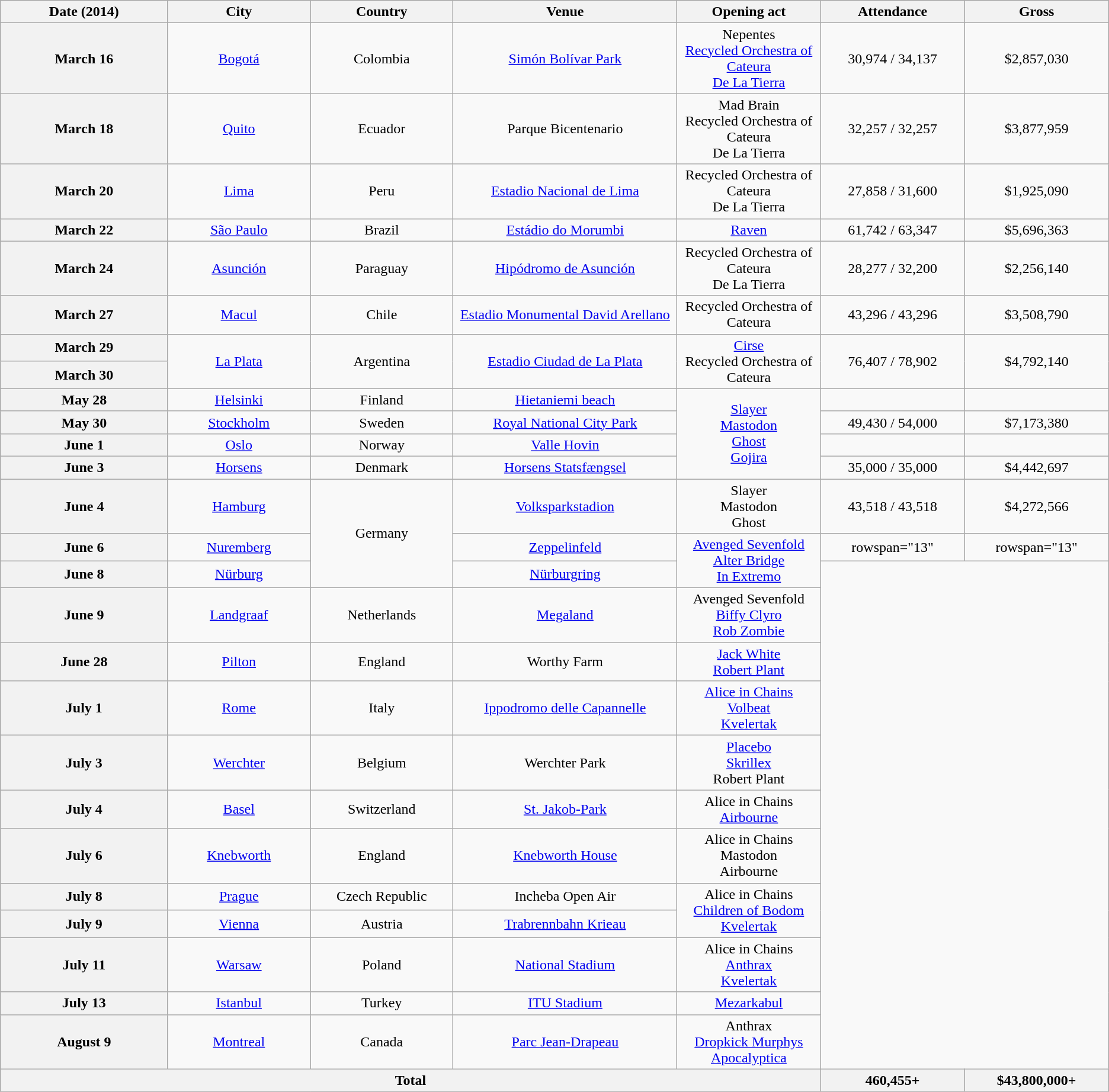<table class="wikitable plainrowheaders" style="text-align:center;">
<tr>
<th scope="col" style="width:12em;">Date (2014)</th>
<th scope="col" style="width:10em;">City</th>
<th scope="col" style="width:10em;">Country</th>
<th scope="col" style="width:16em;">Venue</th>
<th scope="col" style="width:10em;">Opening act</th>
<th scope="col" style="width:10em;">Attendance</th>
<th scope="col" style="width:10em;">Gross</th>
</tr>
<tr>
<th scope="row" style="text-align:center;">March 16</th>
<td><a href='#'>Bogotá</a></td>
<td>Colombia</td>
<td><a href='#'>Simón Bolívar Park</a></td>
<td>Nepentes<br><a href='#'>Recycled Orchestra of Cateura</a><br><a href='#'>De La Tierra</a></td>
<td>30,974 / 34,137</td>
<td>$2,857,030</td>
</tr>
<tr>
<th scope="row" style="text-align:center;">March 18</th>
<td><a href='#'>Quito</a></td>
<td>Ecuador</td>
<td>Parque Bicentenario</td>
<td>Mad Brain<br>Recycled Orchestra of Cateura<br>De La Tierra</td>
<td>32,257 / 32,257</td>
<td>$3,877,959</td>
</tr>
<tr>
<th scope="row" style="text-align:center;">March 20</th>
<td><a href='#'>Lima</a></td>
<td>Peru</td>
<td><a href='#'>Estadio Nacional de Lima</a></td>
<td>Recycled Orchestra of Cateura<br>De La Tierra</td>
<td>27,858 / 31,600</td>
<td>$1,925,090</td>
</tr>
<tr>
<th scope="row" style="text-align:center;">March 22</th>
<td><a href='#'>São Paulo</a></td>
<td>Brazil</td>
<td><a href='#'>Estádio do Morumbi</a></td>
<td><a href='#'>Raven</a></td>
<td>61,742 / 63,347</td>
<td>$5,696,363</td>
</tr>
<tr>
<th scope="row" style="text-align:center;">March 24</th>
<td><a href='#'>Asunción</a></td>
<td>Paraguay</td>
<td><a href='#'>Hipódromo de Asunción</a></td>
<td>Recycled Orchestra of Cateura<br>De La Tierra</td>
<td>28,277 / 32,200</td>
<td>$2,256,140</td>
</tr>
<tr>
<th scope="row" style="text-align:center;">March 27</th>
<td><a href='#'>Macul</a></td>
<td>Chile</td>
<td><a href='#'>Estadio Monumental David Arellano</a></td>
<td>Recycled Orchestra of Cateura</td>
<td>43,296 / 43,296</td>
<td>$3,508,790</td>
</tr>
<tr>
<th scope="row" style="text-align:center;">March 29</th>
<td rowspan="2"><a href='#'>La Plata</a></td>
<td rowspan="2">Argentina</td>
<td rowspan="2"><a href='#'>Estadio Ciudad de La Plata</a></td>
<td rowspan="2"><a href='#'>Cirse</a><br>Recycled Orchestra of Cateura</td>
<td rowspan="2">76,407 / 78,902</td>
<td rowspan="2">$4,792,140</td>
</tr>
<tr>
<th scope="row" style="text-align:center;">March 30</th>
</tr>
<tr>
<th scope="row" style="text-align:center;">May 28</th>
<td><a href='#'>Helsinki</a></td>
<td>Finland</td>
<td><a href='#'>Hietaniemi beach</a></td>
<td rowspan="4"><a href='#'>Slayer</a><br><a href='#'>Mastodon</a><br><a href='#'>Ghost</a><br><a href='#'>Gojira</a></td>
<td></td>
<td></td>
</tr>
<tr>
<th scope="row" style="text-align:center;">May 30</th>
<td><a href='#'>Stockholm</a></td>
<td>Sweden</td>
<td><a href='#'>Royal National City Park</a></td>
<td>49,430 / 54,000</td>
<td>$7,173,380</td>
</tr>
<tr>
<th scope="row" style="text-align:center;">June 1</th>
<td><a href='#'>Oslo</a></td>
<td>Norway</td>
<td><a href='#'>Valle Hovin</a></td>
<td></td>
<td></td>
</tr>
<tr>
<th scope="row" style="text-align:center;">June 3</th>
<td><a href='#'>Horsens</a></td>
<td>Denmark</td>
<td><a href='#'>Horsens Statsfængsel</a></td>
<td>35,000 / 35,000</td>
<td>$4,442,697</td>
</tr>
<tr>
<th scope="row" style="text-align:center;">June 4</th>
<td><a href='#'>Hamburg</a></td>
<td rowspan="3">Germany</td>
<td><a href='#'>Volksparkstadion</a></td>
<td>Slayer<br>Mastodon<br>Ghost</td>
<td>43,518 / 43,518</td>
<td>$4,272,566</td>
</tr>
<tr>
<th scope="row" style="text-align:center;">June 6</th>
<td><a href='#'>Nuremberg</a></td>
<td><a href='#'>Zeppelinfeld</a></td>
<td rowspan="2"><a href='#'>Avenged Sevenfold</a><br><a href='#'>Alter Bridge</a><br><a href='#'>In Extremo</a></td>
<td>rowspan="13" </td>
<td>rowspan="13" </td>
</tr>
<tr>
<th scope="row" style="text-align:center;">June 8</th>
<td><a href='#'>Nürburg</a></td>
<td><a href='#'>Nürburgring</a></td>
</tr>
<tr>
<th scope="row" style="text-align:center;">June 9</th>
<td><a href='#'>Landgraaf</a></td>
<td>Netherlands</td>
<td><a href='#'>Megaland</a></td>
<td>Avenged Sevenfold<br><a href='#'>Biffy Clyro</a><br><a href='#'>Rob Zombie</a></td>
</tr>
<tr>
<th scope="row" style="text-align:center;">June 28</th>
<td><a href='#'>Pilton</a></td>
<td>England</td>
<td>Worthy Farm</td>
<td><a href='#'>Jack White</a><br><a href='#'>Robert Plant</a></td>
</tr>
<tr>
<th scope="row" style="text-align:center;">July 1</th>
<td><a href='#'>Rome</a></td>
<td>Italy</td>
<td><a href='#'>Ippodromo delle Capannelle</a></td>
<td><a href='#'>Alice in Chains</a><br><a href='#'>Volbeat</a><br><a href='#'>Kvelertak</a></td>
</tr>
<tr>
<th scope="row" style="text-align:center;">July 3</th>
<td><a href='#'>Werchter</a></td>
<td>Belgium</td>
<td>Werchter Park</td>
<td><a href='#'>Placebo</a><br><a href='#'>Skrillex</a><br>Robert Plant</td>
</tr>
<tr>
<th scope="row" style="text-align:center;">July 4</th>
<td><a href='#'>Basel</a></td>
<td>Switzerland</td>
<td><a href='#'>St. Jakob-Park</a></td>
<td>Alice in Chains<br><a href='#'>Airbourne</a></td>
</tr>
<tr>
<th scope="row" style="text-align:center;">July 6</th>
<td><a href='#'>Knebworth</a></td>
<td>England</td>
<td><a href='#'>Knebworth House</a></td>
<td>Alice in Chains<br>Mastodon<br>Airbourne</td>
</tr>
<tr>
<th scope="row" style="text-align:center;">July 8</th>
<td><a href='#'>Prague</a></td>
<td>Czech Republic</td>
<td>Incheba Open Air</td>
<td rowspan="2">Alice in Chains<br><a href='#'>Children of Bodom</a><br><a href='#'>Kvelertak</a></td>
</tr>
<tr>
<th scope="row" style="text-align:center;">July 9</th>
<td><a href='#'>Vienna</a></td>
<td>Austria</td>
<td><a href='#'>Trabrennbahn Krieau</a></td>
</tr>
<tr>
<th scope="row" style="text-align:center;">July 11</th>
<td><a href='#'>Warsaw</a></td>
<td>Poland</td>
<td><a href='#'>National Stadium</a></td>
<td>Alice in Chains<br><a href='#'>Anthrax</a><br><a href='#'>Kvelertak</a></td>
</tr>
<tr>
<th scope="row" style="text-align:center;">July 13</th>
<td><a href='#'>Istanbul</a></td>
<td>Turkey</td>
<td><a href='#'>ITU Stadium</a></td>
<td><a href='#'>Mezarkabul</a></td>
</tr>
<tr>
<th scope="row" style="text-align:center;">August 9</th>
<td><a href='#'>Montreal</a></td>
<td>Canada</td>
<td><a href='#'>Parc Jean-Drapeau</a></td>
<td>Anthrax<br><a href='#'>Dropkick Murphys</a><br><a href='#'>Apocalyptica</a></td>
</tr>
<tr>
<th colspan="5">Total</th>
<th>460,455+</th>
<th>$43,800,000+</th>
</tr>
</table>
